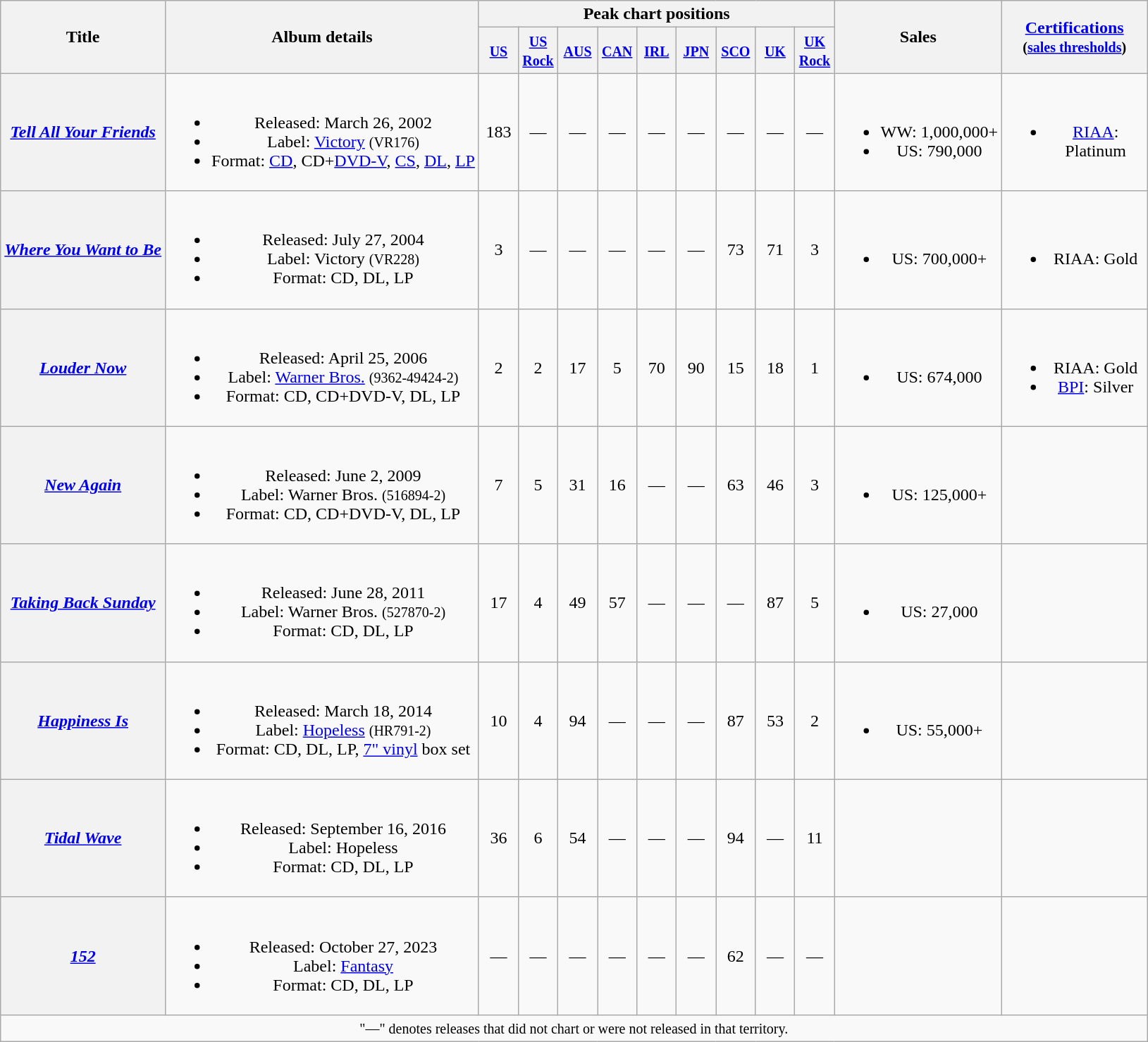<table class="wikitable plainrowheaders" style="text-align:center;">
<tr>
<th scope="col" rowspan="2">Title</th>
<th scope="col" rowspan="2">Album details</th>
<th scope="col" colspan="9">Peak chart positions</th>
<th scope="col" rowspan="2">Sales</th>
<th rowspan="2" width="130"><a href='#'>Certifications</a><br><small>(<a href='#'>sales thresholds</a>)</small></th>
</tr>
<tr>
<th style="width:30px;"><small><a href='#'>US</a></small><br></th>
<th style="width:30px;"><small><a href='#'>US<br>Rock</a></small><br></th>
<th style="width:30px;"><small><a href='#'>AUS</a></small><br></th>
<th style="width:30px;"><small><a href='#'>CAN</a></small><br></th>
<th style="width:30px;"><small><a href='#'>IRL</a></small><br></th>
<th style="width:30px;"><small><a href='#'>JPN</a></small><br></th>
<th style="width:30px;"><small><a href='#'>SCO</a></small><br></th>
<th style="width:30px;"><small><a href='#'>UK</a></small><br></th>
<th style="width:30px;"><small><a href='#'>UK<br>Rock</a></small><br></th>
</tr>
<tr>
<th scope="row"><em><a href='#'>Tell All Your Friends</a></em></th>
<td><br><ul><li>Released: March 26, 2002</li><li>Label: <a href='#'>Victory</a> <small>(VR176)</small></li><li>Format: <a href='#'>CD</a>, CD+<a href='#'>DVD-V</a>, <a href='#'>CS</a>, <a href='#'>DL</a>, <a href='#'>LP</a></li></ul></td>
<td>183</td>
<td>—</td>
<td>—</td>
<td>—</td>
<td>—</td>
<td>—</td>
<td>—</td>
<td>—</td>
<td>—</td>
<td><br><ul><li>WW: 1,000,000+</li><li>US: 790,000</li></ul></td>
<td><br><ul><li><a href='#'>RIAA</a>: Platinum</li></ul></td>
</tr>
<tr>
<th scope="row"><em><a href='#'>Where You Want to Be</a></em></th>
<td><br><ul><li>Released: July 27, 2004</li><li>Label: Victory <small>(VR228)</small></li><li>Format: CD, DL, LP</li></ul></td>
<td>3</td>
<td>—</td>
<td>—</td>
<td>—</td>
<td>—</td>
<td>—</td>
<td>73</td>
<td>71</td>
<td>3</td>
<td><br><ul><li>US: 700,000+</li></ul></td>
<td><br><ul><li>RIAA: Gold</li></ul></td>
</tr>
<tr>
<th scope="row"><em><a href='#'>Louder Now</a></em></th>
<td><br><ul><li>Released: April 25, 2006</li><li>Label: <a href='#'>Warner Bros.</a> <small>(9362-49424-2)</small></li><li>Format: CD, CD+DVD-V, DL, LP</li></ul></td>
<td>2</td>
<td>2</td>
<td>17</td>
<td>5</td>
<td>70</td>
<td>90</td>
<td>15</td>
<td>18</td>
<td>1</td>
<td><br><ul><li>US: 674,000</li></ul></td>
<td><br><ul><li>RIAA: Gold</li><li><a href='#'>BPI</a>: Silver</li></ul></td>
</tr>
<tr>
<th scope="row"><em><a href='#'>New Again</a></em></th>
<td><br><ul><li>Released: June 2, 2009</li><li>Label: Warner Bros. <small>(516894-2)</small></li><li>Format: CD, CD+DVD-V, DL, LP</li></ul></td>
<td>7</td>
<td>5</td>
<td>31</td>
<td>16</td>
<td>—</td>
<td>—</td>
<td>63</td>
<td>46</td>
<td>3</td>
<td><br><ul><li>US: 125,000+</li></ul></td>
<td></td>
</tr>
<tr>
<th scope="row"><em><a href='#'>Taking Back Sunday</a></em></th>
<td><br><ul><li>Released: June 28, 2011</li><li>Label: Warner Bros. <small>(527870-2)</small></li><li>Format: CD, DL, LP</li></ul></td>
<td>17</td>
<td>4</td>
<td>49</td>
<td>57</td>
<td>—</td>
<td>—</td>
<td>—</td>
<td>87</td>
<td>5</td>
<td><br><ul><li>US: 27,000</li></ul></td>
<td></td>
</tr>
<tr>
<th scope="row"><em><a href='#'>Happiness Is</a></em></th>
<td><br><ul><li>Released: March 18, 2014</li><li>Label: <a href='#'>Hopeless</a> <small>(HR791-2)</small></li><li>Format: CD, DL, LP, <a href='#'>7" vinyl</a> box set</li></ul></td>
<td>10</td>
<td>4</td>
<td>94</td>
<td>—</td>
<td>—</td>
<td>—</td>
<td>87</td>
<td>53</td>
<td>2</td>
<td><br><ul><li>US: 55,000+</li></ul></td>
<td></td>
</tr>
<tr>
<th scope="row"><em><a href='#'>Tidal Wave</a></em></th>
<td><br><ul><li>Released: September 16, 2016</li><li>Label: Hopeless</li><li>Format: CD, DL, LP</li></ul></td>
<td>36</td>
<td>6</td>
<td>54</td>
<td>—</td>
<td>—</td>
<td>—</td>
<td>94</td>
<td>—</td>
<td>11</td>
<td></td>
<td></td>
</tr>
<tr>
<th scope="row"><em><a href='#'>152</a></em></th>
<td><br><ul><li>Released: October 27, 2023</li><li>Label: <a href='#'>Fantasy</a></li><li>Format: CD, DL, LP</li></ul></td>
<td>—</td>
<td>—</td>
<td>—</td>
<td>—</td>
<td>—</td>
<td>—</td>
<td>62</td>
<td>—</td>
<td>—</td>
<td></td>
<td></td>
</tr>
<tr>
<td colspan="13"><small>"—" denotes releases that did not chart or were not released in that territory.</small></td>
</tr>
</table>
